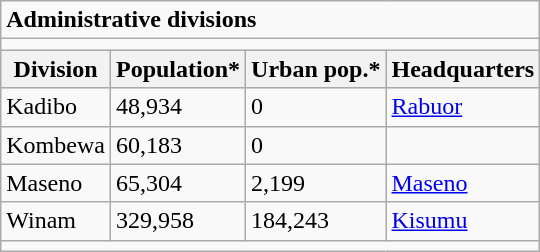<table class="wikitable">
<tr>
<td colspan="4"><strong>Administrative divisions</strong></td>
</tr>
<tr>
<td colspan="4"></td>
</tr>
<tr>
<th>Division</th>
<th>Population*</th>
<th>Urban pop.*</th>
<th>Headquarters</th>
</tr>
<tr>
<td>Kadibo</td>
<td>48,934</td>
<td>0</td>
<td><a href='#'>Rabuor</a></td>
</tr>
<tr>
<td>Kombewa</td>
<td>60,183</td>
<td>0</td>
<td></td>
</tr>
<tr>
<td>Maseno</td>
<td>65,304</td>
<td>2,199</td>
<td><a href='#'>Maseno</a></td>
</tr>
<tr>
<td>Winam</td>
<td>329,958</td>
<td>184,243</td>
<td><a href='#'>Kisumu</a></td>
</tr>
<tr>
<td colspan="4"></td>
</tr>
</table>
